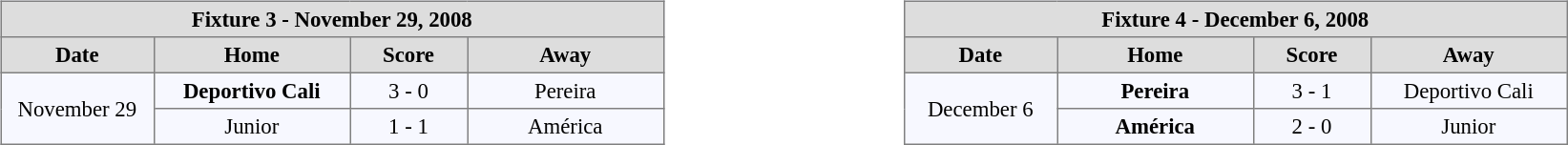<table width=100%>
<tr>
<td valign=top width=50% align=left><br><table align=center bgcolor="#f7f8ff" cellpadding="3" cellspacing="0" border="1" style="font-size: 95%; border: gray solid 1px; border-collapse: collapse;">
<tr align=center bgcolor=#DDDDDD style="color:black;">
<th colspan=4 align=center>Fixture 3 - November 29, 2008</th>
</tr>
<tr align=center bgcolor=#DDDDDD style="color:black;">
<th width="100">Date</th>
<th width="130">Home</th>
<th width="75">Score</th>
<th width="130">Away</th>
</tr>
<tr align=center>
<td rowspan="2" align=center>November 29</td>
<td><strong>Deportivo Cali</strong></td>
<td>3 - 0</td>
<td>Pereira</td>
</tr>
<tr align=center>
<td>Junior</td>
<td>1 - 1</td>
<td>América</td>
</tr>
</table>
</td>
<td valign=top width=50% align=left><br><table align=center bgcolor="#f7f8ff" cellpadding="3" cellspacing="0" border="1" style="font-size: 95%; border: gray solid 1px; border-collapse: collapse;">
<tr align=center bgcolor=#DDDDDD style="color:black;">
<th colspan=4 align=center>Fixture 4 - December 6, 2008</th>
</tr>
<tr align=center bgcolor=#DDDDDD style="color:black;">
<th width="100">Date</th>
<th width="130">Home</th>
<th width="75">Score</th>
<th width="130">Away</th>
</tr>
<tr align=center>
<td rowspan="2" align=center>December 6</td>
<td><strong>Pereira</strong></td>
<td>3 - 1</td>
<td>Deportivo Cali</td>
</tr>
<tr align=center>
<td><strong>América</strong></td>
<td>2 - 0</td>
<td>Junior</td>
</tr>
</table>
</td>
</tr>
</table>
